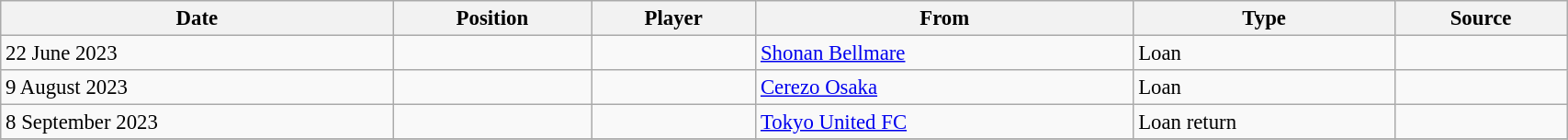<table class="wikitable sortable" style="width:90%; text-align:center; font-size:95%; text-align:left;">
<tr>
<th>Date</th>
<th>Position</th>
<th>Player</th>
<th>From</th>
<th>Type</th>
<th>Source</th>
</tr>
<tr>
<td>22 June 2023</td>
<td></td>
<td></td>
<td> <a href='#'>Shonan Bellmare</a></td>
<td>Loan</td>
<td></td>
</tr>
<tr>
<td>9 August 2023</td>
<td></td>
<td></td>
<td> <a href='#'>Cerezo Osaka</a></td>
<td>Loan</td>
<td></td>
</tr>
<tr>
<td>8 September 2023</td>
<td></td>
<td></td>
<td> <a href='#'>Tokyo United FC</a></td>
<td>Loan return</td>
<td></td>
</tr>
<tr>
</tr>
</table>
